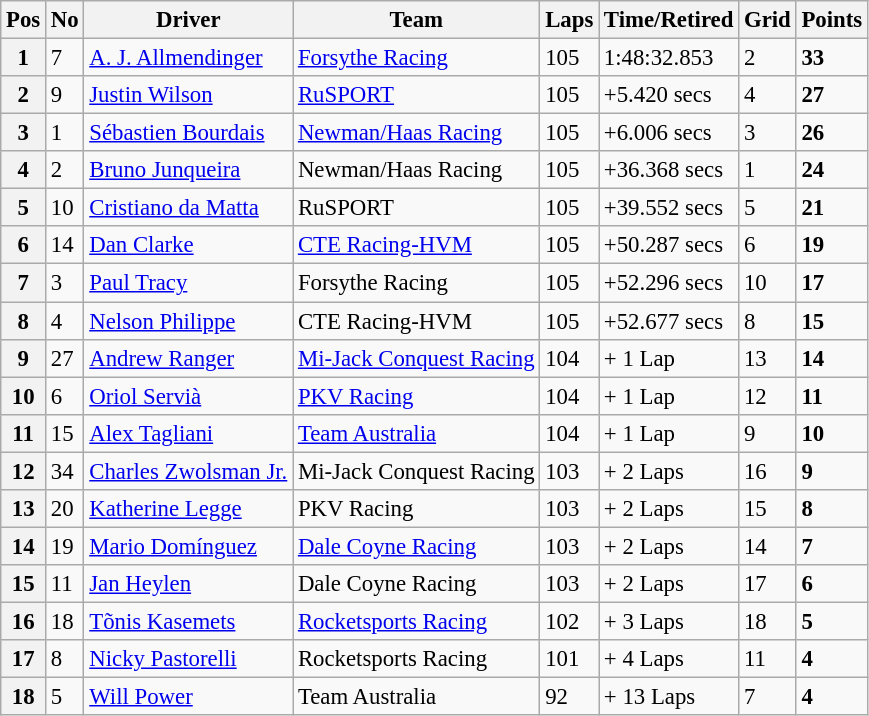<table class="wikitable" style="font-size:95%;">
<tr>
<th>Pos</th>
<th>No</th>
<th>Driver</th>
<th>Team</th>
<th>Laps</th>
<th>Time/Retired</th>
<th>Grid</th>
<th>Points</th>
</tr>
<tr>
<th>1</th>
<td>7</td>
<td> <a href='#'>A. J. Allmendinger</a></td>
<td><a href='#'>Forsythe Racing</a></td>
<td>105</td>
<td>1:48:32.853</td>
<td>2</td>
<td><strong>33</strong></td>
</tr>
<tr>
<th>2</th>
<td>9</td>
<td> <a href='#'>Justin Wilson</a></td>
<td><a href='#'>RuSPORT</a></td>
<td>105</td>
<td>+5.420 secs</td>
<td>4</td>
<td><strong>27</strong></td>
</tr>
<tr>
<th>3</th>
<td>1</td>
<td> <a href='#'>Sébastien Bourdais</a></td>
<td><a href='#'>Newman/Haas Racing</a></td>
<td>105</td>
<td>+6.006 secs</td>
<td>3</td>
<td><strong>26</strong></td>
</tr>
<tr>
<th>4</th>
<td>2</td>
<td> <a href='#'>Bruno Junqueira</a></td>
<td>Newman/Haas Racing</td>
<td>105</td>
<td>+36.368 secs</td>
<td>1</td>
<td><strong>24</strong></td>
</tr>
<tr>
<th>5</th>
<td>10</td>
<td> <a href='#'>Cristiano da Matta</a></td>
<td>RuSPORT</td>
<td>105</td>
<td>+39.552 secs</td>
<td>5</td>
<td><strong>21</strong></td>
</tr>
<tr>
<th>6</th>
<td>14</td>
<td> <a href='#'>Dan Clarke</a></td>
<td><a href='#'>CTE Racing-HVM</a></td>
<td>105</td>
<td>+50.287 secs</td>
<td>6</td>
<td><strong>19</strong></td>
</tr>
<tr>
<th>7</th>
<td>3</td>
<td> <a href='#'>Paul Tracy</a></td>
<td>Forsythe Racing</td>
<td>105</td>
<td>+52.296 secs</td>
<td>10</td>
<td><strong>17</strong></td>
</tr>
<tr>
<th>8</th>
<td>4</td>
<td> <a href='#'>Nelson Philippe</a></td>
<td>CTE Racing-HVM</td>
<td>105</td>
<td>+52.677 secs</td>
<td>8</td>
<td><strong>15</strong></td>
</tr>
<tr>
<th>9</th>
<td>27</td>
<td> <a href='#'>Andrew Ranger</a></td>
<td><a href='#'>Mi-Jack Conquest Racing</a></td>
<td>104</td>
<td>+ 1 Lap</td>
<td>13</td>
<td><strong>14</strong></td>
</tr>
<tr>
<th>10</th>
<td>6</td>
<td> <a href='#'>Oriol Servià</a></td>
<td><a href='#'>PKV Racing</a></td>
<td>104</td>
<td>+ 1 Lap</td>
<td>12</td>
<td><strong>11</strong></td>
</tr>
<tr>
<th>11</th>
<td>15</td>
<td> <a href='#'>Alex Tagliani</a></td>
<td><a href='#'>Team Australia</a></td>
<td>104</td>
<td>+ 1 Lap</td>
<td>9</td>
<td><strong>10</strong></td>
</tr>
<tr>
<th>12</th>
<td>34</td>
<td> <a href='#'>Charles Zwolsman Jr.</a></td>
<td>Mi-Jack Conquest Racing</td>
<td>103</td>
<td>+ 2 Laps</td>
<td>16</td>
<td><strong>9</strong></td>
</tr>
<tr>
<th>13</th>
<td>20</td>
<td> <a href='#'>Katherine Legge</a></td>
<td>PKV Racing</td>
<td>103</td>
<td>+ 2 Laps</td>
<td>15</td>
<td><strong>8</strong></td>
</tr>
<tr>
<th>14</th>
<td>19</td>
<td> <a href='#'>Mario Domínguez</a></td>
<td><a href='#'>Dale Coyne Racing</a></td>
<td>103</td>
<td>+ 2 Laps</td>
<td>14</td>
<td><strong>7</strong></td>
</tr>
<tr>
<th>15</th>
<td>11</td>
<td> <a href='#'>Jan Heylen</a></td>
<td>Dale Coyne Racing</td>
<td>103</td>
<td>+ 2 Laps</td>
<td>17</td>
<td><strong>6</strong></td>
</tr>
<tr>
<th>16</th>
<td>18</td>
<td> <a href='#'>Tõnis Kasemets</a></td>
<td><a href='#'>Rocketsports Racing</a></td>
<td>102</td>
<td>+ 3 Laps</td>
<td>18</td>
<td><strong>5</strong></td>
</tr>
<tr>
<th>17</th>
<td>8</td>
<td> <a href='#'>Nicky Pastorelli</a></td>
<td>Rocketsports Racing</td>
<td>101</td>
<td>+ 4 Laps</td>
<td>11</td>
<td><strong>4</strong></td>
</tr>
<tr>
<th>18</th>
<td>5</td>
<td> <a href='#'>Will Power</a></td>
<td>Team Australia</td>
<td>92</td>
<td>+ 13 Laps</td>
<td>7</td>
<td><strong>4</strong></td>
</tr>
</table>
